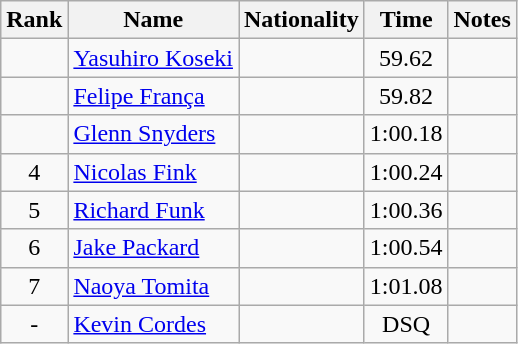<table class="wikitable sortable" style="text-align:center">
<tr>
<th>Rank</th>
<th>Name</th>
<th>Nationality</th>
<th>Time</th>
<th>Notes</th>
</tr>
<tr>
<td></td>
<td align=left><a href='#'>Yasuhiro Koseki</a></td>
<td align=left></td>
<td>59.62</td>
<td></td>
</tr>
<tr>
<td></td>
<td align=left><a href='#'>Felipe França</a></td>
<td align=left></td>
<td>59.82</td>
<td></td>
</tr>
<tr>
<td></td>
<td align=left><a href='#'>Glenn Snyders</a></td>
<td align=left></td>
<td>1:00.18</td>
<td></td>
</tr>
<tr>
<td>4</td>
<td align=left><a href='#'>Nicolas Fink</a></td>
<td align=left></td>
<td>1:00.24</td>
<td></td>
</tr>
<tr>
<td>5</td>
<td align=left><a href='#'>Richard Funk</a></td>
<td align=left></td>
<td>1:00.36</td>
<td></td>
</tr>
<tr>
<td>6</td>
<td align=left><a href='#'>Jake Packard</a></td>
<td align=left></td>
<td>1:00.54</td>
<td></td>
</tr>
<tr>
<td>7</td>
<td align=left><a href='#'>Naoya Tomita</a></td>
<td align=left></td>
<td>1:01.08</td>
<td></td>
</tr>
<tr>
<td>-</td>
<td align=left><a href='#'>Kevin Cordes</a></td>
<td align=left></td>
<td>DSQ</td>
<td></td>
</tr>
</table>
